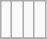<table class="wikitable">
<tr ---->
<td><br></td>
<td><br></td>
<td><br></td>
<td><br></td>
</tr>
<tr --->
</tr>
</table>
